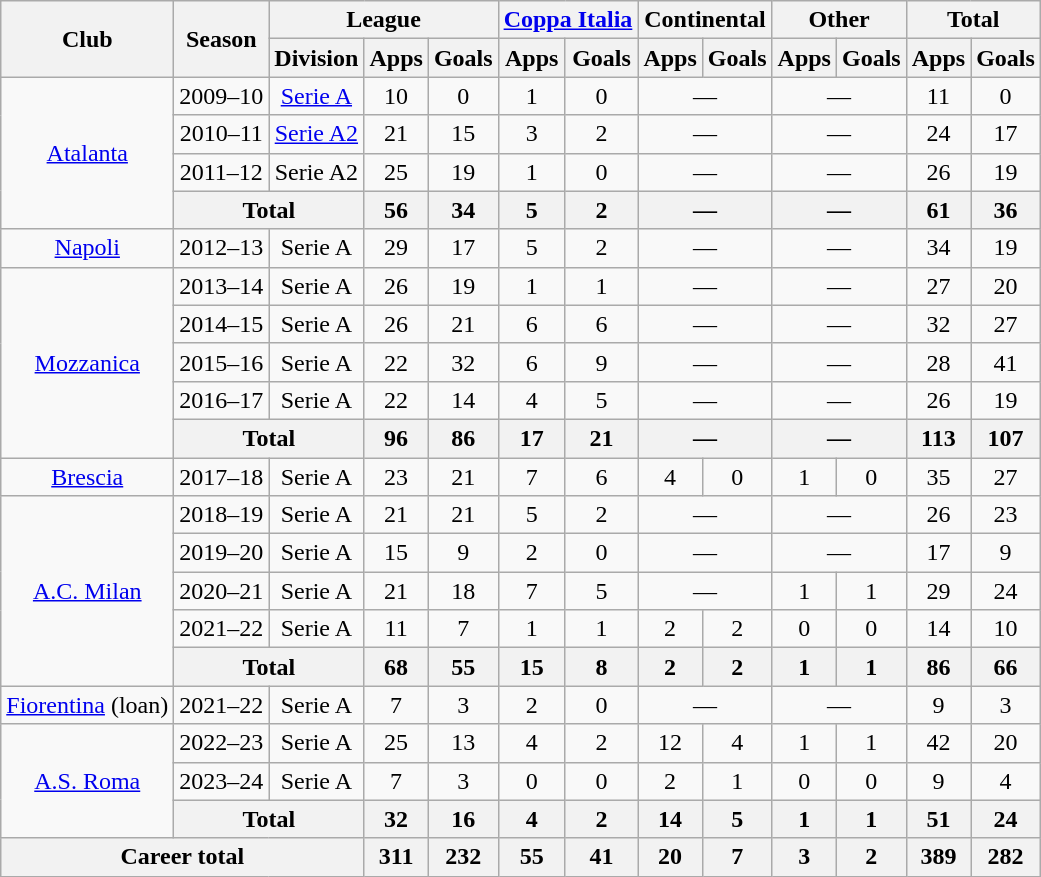<table class="wikitable" style="text-align:center">
<tr>
<th rowspan="2">Club</th>
<th rowspan="2">Season</th>
<th colspan="3">League</th>
<th colspan="2"><a href='#'>Coppa Italia</a></th>
<th colspan="2">Continental</th>
<th colspan="2">Other</th>
<th colspan="2">Total</th>
</tr>
<tr>
<th>Division</th>
<th>Apps</th>
<th>Goals</th>
<th>Apps</th>
<th>Goals</th>
<th>Apps</th>
<th>Goals</th>
<th>Apps</th>
<th>Goals</th>
<th>Apps</th>
<th>Goals</th>
</tr>
<tr>
<td rowspan="4"><a href='#'>Atalanta</a></td>
<td>2009–10</td>
<td><a href='#'>Serie A</a></td>
<td>10</td>
<td>0</td>
<td>1</td>
<td>0</td>
<td colspan="2">—</td>
<td colspan="2">—</td>
<td>11</td>
<td>0</td>
</tr>
<tr>
<td>2010–11</td>
<td><a href='#'>Serie A2</a></td>
<td>21</td>
<td>15</td>
<td>3</td>
<td>2</td>
<td colspan="2">—</td>
<td colspan="2">—</td>
<td>24</td>
<td>17</td>
</tr>
<tr>
<td>2011–12</td>
<td>Serie A2</td>
<td>25</td>
<td>19</td>
<td>1</td>
<td>0</td>
<td colspan="2">—</td>
<td colspan="2">—</td>
<td>26</td>
<td>19</td>
</tr>
<tr>
<th colspan="2">Total</th>
<th>56</th>
<th>34</th>
<th>5</th>
<th>2</th>
<th colspan="2">—</th>
<th colspan="2">—</th>
<th>61</th>
<th>36</th>
</tr>
<tr>
<td><a href='#'>Napoli</a></td>
<td>2012–13</td>
<td>Serie A</td>
<td>29</td>
<td>17</td>
<td>5</td>
<td>2</td>
<td colspan="2">—</td>
<td colspan="2">—</td>
<td>34</td>
<td>19</td>
</tr>
<tr>
<td rowspan="5"><a href='#'>Mozzanica</a></td>
<td>2013–14</td>
<td>Serie A</td>
<td>26</td>
<td>19</td>
<td>1</td>
<td>1</td>
<td colspan="2">—</td>
<td colspan="2">—</td>
<td>27</td>
<td>20</td>
</tr>
<tr>
<td>2014–15</td>
<td>Serie A</td>
<td>26</td>
<td>21</td>
<td>6</td>
<td>6</td>
<td colspan="2">—</td>
<td colspan="2">—</td>
<td>32</td>
<td>27</td>
</tr>
<tr>
<td>2015–16</td>
<td>Serie A</td>
<td>22</td>
<td>32</td>
<td>6</td>
<td>9</td>
<td colspan="2">—</td>
<td colspan="2">—</td>
<td>28</td>
<td>41</td>
</tr>
<tr>
<td>2016–17</td>
<td>Serie A</td>
<td>22</td>
<td>14</td>
<td>4</td>
<td>5</td>
<td colspan="2">—</td>
<td colspan="2">—</td>
<td>26</td>
<td>19</td>
</tr>
<tr>
<th colspan="2">Total</th>
<th>96</th>
<th>86</th>
<th>17</th>
<th>21</th>
<th colspan="2">—</th>
<th colspan="2">—</th>
<th>113</th>
<th>107</th>
</tr>
<tr>
<td><a href='#'>Brescia</a></td>
<td>2017–18</td>
<td>Serie A</td>
<td>23</td>
<td>21</td>
<td>7</td>
<td>6</td>
<td>4</td>
<td>0</td>
<td>1</td>
<td>0</td>
<td>35</td>
<td>27</td>
</tr>
<tr>
<td rowspan="5"><a href='#'>A.C. Milan</a></td>
<td>2018–19</td>
<td>Serie A</td>
<td>21</td>
<td>21</td>
<td>5</td>
<td>2</td>
<td colspan="2">—</td>
<td colspan="2">—</td>
<td>26</td>
<td>23</td>
</tr>
<tr>
<td>2019–20</td>
<td>Serie A</td>
<td>15</td>
<td>9</td>
<td>2</td>
<td>0</td>
<td colspan="2">—</td>
<td colspan="2">—</td>
<td>17</td>
<td>9</td>
</tr>
<tr>
<td>2020–21</td>
<td>Serie A</td>
<td>21</td>
<td>18</td>
<td>7</td>
<td>5</td>
<td colspan="2">—</td>
<td>1</td>
<td>1</td>
<td>29</td>
<td>24</td>
</tr>
<tr>
<td>2021–22</td>
<td>Serie A</td>
<td>11</td>
<td>7</td>
<td>1</td>
<td>1</td>
<td>2</td>
<td>2</td>
<td>0</td>
<td>0</td>
<td>14</td>
<td>10</td>
</tr>
<tr>
<th colspan="2">Total</th>
<th>68</th>
<th>55</th>
<th>15</th>
<th>8</th>
<th>2</th>
<th>2</th>
<th>1</th>
<th>1</th>
<th>86</th>
<th>66</th>
</tr>
<tr>
<td><a href='#'>Fiorentina</a> (loan)</td>
<td>2021–22</td>
<td>Serie A</td>
<td>7</td>
<td>3</td>
<td>2</td>
<td>0</td>
<td colspan="2">—</td>
<td colspan="2">—</td>
<td>9</td>
<td>3</td>
</tr>
<tr>
<td rowspan="3"><a href='#'>A.S. Roma</a></td>
<td>2022–23</td>
<td>Serie A</td>
<td>25</td>
<td>13</td>
<td>4</td>
<td>2</td>
<td>12</td>
<td>4</td>
<td>1</td>
<td>1</td>
<td>42</td>
<td>20</td>
</tr>
<tr>
<td>2023–24</td>
<td>Serie A</td>
<td>7</td>
<td>3</td>
<td>0</td>
<td>0</td>
<td>2</td>
<td>1</td>
<td>0</td>
<td>0</td>
<td>9</td>
<td>4</td>
</tr>
<tr>
<th colspan="2">Total</th>
<th>32</th>
<th>16</th>
<th>4</th>
<th>2</th>
<th>14</th>
<th>5</th>
<th>1</th>
<th>1</th>
<th>51</th>
<th>24</th>
</tr>
<tr>
<th colspan="3">Career total</th>
<th>311</th>
<th>232</th>
<th>55</th>
<th>41</th>
<th>20</th>
<th>7</th>
<th>3</th>
<th>2</th>
<th>389</th>
<th>282</th>
</tr>
</table>
